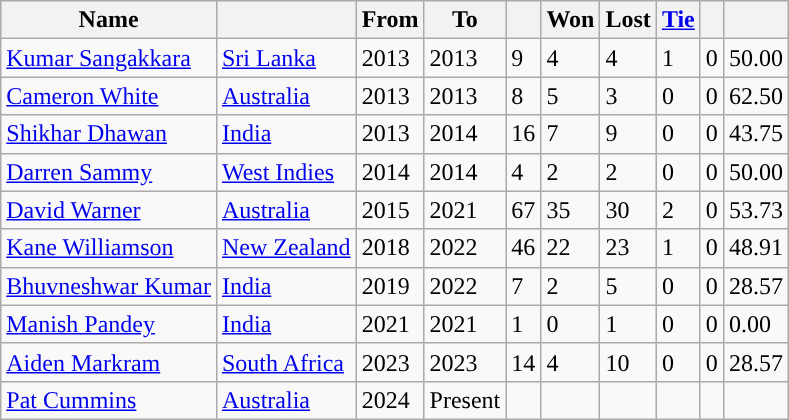<table class="wikitable" style="font-size:100%">
<tr>
<th style="background: color: darkorange;">Name</th>
<th style="background: color: darkorange;"></th>
<th style="background: color: darkorange;">From</th>
<th style="background: color: darkorange;">To</th>
<th style="background: color: darkorange;"></th>
<th style="background: color: darkorange;">Won</th>
<th style="background: color: darkorange;">Lost</th>
<th style="background: color: darkorange;"><a href='#'>Tie</a></th>
<th style="background: color: darkorange;"><a href='#'></a></th>
<th style="background: color: darkorange;"></th>
</tr>
<tr>
<td><a href='#'>Kumar Sangakkara</a></td>
<td><a href='#'>Sri Lanka</a></td>
<td>2013</td>
<td>2013</td>
<td>9</td>
<td>4</td>
<td>4</td>
<td>1</td>
<td>0</td>
<td>50.00</td>
</tr>
<tr>
<td><a href='#'>Cameron White</a></td>
<td><a href='#'>Australia</a></td>
<td>2013</td>
<td>2013</td>
<td>8</td>
<td>5</td>
<td>3</td>
<td>0</td>
<td>0</td>
<td>62.50</td>
</tr>
<tr>
<td><a href='#'>Shikhar Dhawan</a></td>
<td><a href='#'>India</a></td>
<td>2013</td>
<td>2014</td>
<td>16</td>
<td>7</td>
<td>9</td>
<td>0</td>
<td>0</td>
<td>43.75</td>
</tr>
<tr>
<td><a href='#'>Darren Sammy</a></td>
<td><a href='#'>West Indies</a></td>
<td>2014</td>
<td>2014</td>
<td>4</td>
<td>2</td>
<td>2</td>
<td>0</td>
<td>0</td>
<td>50.00</td>
</tr>
<tr>
<td><a href='#'>David Warner</a></td>
<td><a href='#'>Australia</a></td>
<td>2015</td>
<td>2021</td>
<td>67</td>
<td>35</td>
<td>30</td>
<td>2</td>
<td>0</td>
<td>53.73</td>
</tr>
<tr>
<td><a href='#'>Kane Williamson</a></td>
<td><a href='#'>New Zealand</a></td>
<td>2018</td>
<td>2022</td>
<td>46</td>
<td>22</td>
<td>23</td>
<td>1</td>
<td>0</td>
<td>48.91</td>
</tr>
<tr>
<td><a href='#'>Bhuvneshwar Kumar</a></td>
<td><a href='#'>India</a></td>
<td>2019</td>
<td>2022</td>
<td>7</td>
<td>2</td>
<td>5</td>
<td>0</td>
<td>0</td>
<td>28.57</td>
</tr>
<tr>
<td><a href='#'>Manish Pandey</a></td>
<td><a href='#'>India</a></td>
<td>2021</td>
<td>2021</td>
<td>1</td>
<td>0</td>
<td>1</td>
<td>0</td>
<td>0</td>
<td>0.00</td>
</tr>
<tr>
<td><a href='#'>Aiden Markram</a></td>
<td><a href='#'>South Africa</a></td>
<td>2023</td>
<td>2023</td>
<td>14</td>
<td>4</td>
<td>10</td>
<td>0</td>
<td>0</td>
<td>28.57</td>
</tr>
<tr>
<td><a href='#'>Pat Cummins</a></td>
<td><a href='#'>Australia</a></td>
<td>2024</td>
<td>Present</td>
<td></td>
<td></td>
<td></td>
<td></td>
<td></td>
<td></td>
</tr>
</table>
